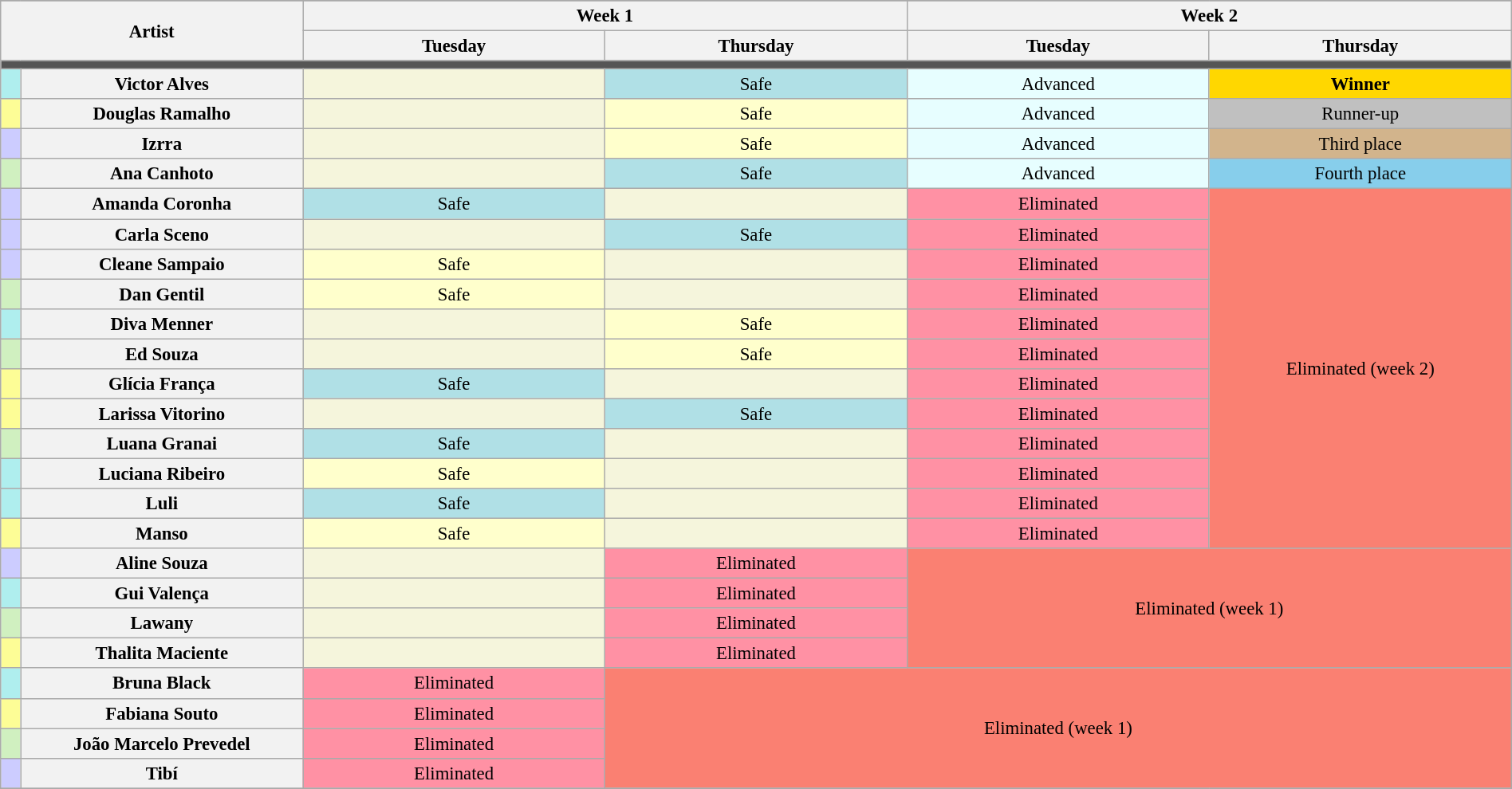<table class="wikitable" style="text-align:center; font-size:95%; width:100%;">
<tr>
</tr>
<tr>
<th rowspan=2 width=15% colspan=2>Artist</th>
<th colspan=2>Week 1</th>
<th colspan=2>Week 2</th>
</tr>
<tr>
<th width=15%>Tuesday</th>
<th width=15%>Thursday</th>
<th width=15%>Tuesday</th>
<th width=15%>Thursday</th>
</tr>
<tr>
<td colspan=6 bgcolor=555555></td>
</tr>
<tr>
<td width=01% bgcolor=AFEEEE></td>
<th width=14%>Victor Alves</th>
<td bgcolor=F5F5DC></td>
<td bgcolor=B0E0E6>Safe</td>
<td bgcolor=E7FEFF>Advanced</td>
<td bgcolor=FFD700><strong> Winner</strong></td>
</tr>
<tr>
<td bgcolor=FDFD96></td>
<th>Douglas Ramalho</th>
<td bgcolor=F5F5DC></td>
<td bgcolor=FFFFCC>Safe</td>
<td bgcolor=E7FEFF>Advanced</td>
<td bgcolor=C0C0C0>Runner-up</td>
</tr>
<tr>
<td bgcolor=CCCCFF></td>
<th>Izrra</th>
<td bgcolor=F5F5DC></td>
<td bgcolor=FFFFCC>Safe</td>
<td bgcolor=E7FEFF>Advanced</td>
<td bgcolor=D2B48C>Third place</td>
</tr>
<tr>
<td bgcolor=D0F0C0></td>
<th>Ana Canhoto</th>
<td bgcolor=F5F5DC></td>
<td bgcolor=B0E0E6>Safe</td>
<td bgcolor=E7FEFF>Advanced</td>
<td bgcolor=87CEEB>Fourth place</td>
</tr>
<tr>
<td bgcolor=CCCCFF></td>
<th>Amanda Coronha</th>
<td bgcolor=B0E0E6>Safe</td>
<td bgcolor=F5F5DC></td>
<td bgcolor=FF91A4>Eliminated</td>
<td bgcolor=FA8072 rowspan=12>Eliminated (week 2)</td>
</tr>
<tr>
<td bgcolor=CCCCFF></td>
<th>Carla Sceno</th>
<td bgcolor=F5F5DC></td>
<td bgcolor=B0E0E6>Safe</td>
<td bgcolor=FF91A4>Eliminated</td>
</tr>
<tr>
<td bgcolor=CCCCFF></td>
<th>Cleane Sampaio</th>
<td bgcolor=FFFFCC>Safe</td>
<td bgcolor=F5F5DC></td>
<td bgcolor=FF91A4>Eliminated</td>
</tr>
<tr>
<td bgcolor=D0F0C0></td>
<th>Dan Gentil</th>
<td bgcolor=FFFFCC>Safe</td>
<td bgcolor=F5F5DC></td>
<td bgcolor=FF91A4>Eliminated</td>
</tr>
<tr>
<td bgcolor=AFEEEE></td>
<th>Diva Menner</th>
<td bgcolor=F5F5DC></td>
<td bgcolor=FFFFCC>Safe</td>
<td bgcolor=FF91A4>Eliminated</td>
</tr>
<tr>
<td bgcolor=D0F0C0></td>
<th>Ed Souza</th>
<td bgcolor=F5F5DC></td>
<td bgcolor=FFFFCC>Safe</td>
<td bgcolor=FF91A4>Eliminated</td>
</tr>
<tr>
<td bgcolor=FDFD96></td>
<th>Glícia França</th>
<td bgcolor=B0E0E6>Safe</td>
<td bgcolor=F5F5DC></td>
<td bgcolor=FF91A4>Eliminated</td>
</tr>
<tr>
<td bgcolor=FDFD96></td>
<th>Larissa Vitorino</th>
<td bgcolor=F5F5DC></td>
<td bgcolor=B0E0E6>Safe</td>
<td bgcolor=FF91A4>Eliminated</td>
</tr>
<tr>
<td bgcolor=D0F0C0></td>
<th>Luana Granai</th>
<td bgcolor=B0E0E6>Safe</td>
<td bgcolor=F5F5DC></td>
<td bgcolor=FF91A4>Eliminated</td>
</tr>
<tr>
<td bgcolor=AFEEEE></td>
<th>Luciana Ribeiro</th>
<td bgcolor=FFFFCC>Safe</td>
<td bgcolor=F5F5DC></td>
<td bgcolor=FF91A4>Eliminated</td>
</tr>
<tr>
<td bgcolor=AFEEEE></td>
<th>Luli</th>
<td bgcolor=B0E0E6>Safe</td>
<td bgcolor=F5F5DC></td>
<td bgcolor=FF91A4>Eliminated</td>
</tr>
<tr>
<td bgcolor=FDFD96></td>
<th>Manso</th>
<td bgcolor=FFFFCC>Safe</td>
<td bgcolor=F5F5DC></td>
<td bgcolor=FF91A4>Eliminated</td>
</tr>
<tr>
<td bgcolor=CCCCFF></td>
<th>Aline Souza</th>
<td bgcolor=F5F5DC></td>
<td bgcolor=FF91A4>Eliminated</td>
<td bgcolor=FA8072 rowspan=4 colspan=2>Eliminated (week 1)</td>
</tr>
<tr>
<td bgcolor=AFEEEE></td>
<th>Gui Valença</th>
<td bgcolor=F5F5DC></td>
<td bgcolor=FF91A4>Eliminated</td>
</tr>
<tr>
<td bgcolor=D0F0C0></td>
<th>Lawany</th>
<td bgcolor=F5F5DC></td>
<td bgcolor=FF91A4>Eliminated</td>
</tr>
<tr>
<td bgcolor=FDFD96></td>
<th>Thalita Maciente</th>
<td bgcolor=F5F5DC></td>
<td bgcolor=FF91A4>Eliminated</td>
</tr>
<tr>
<td bgcolor=AFEEEE></td>
<th>Bruna Black</th>
<td bgcolor=FF91A4>Eliminated</td>
<td bgcolor=FA8072 rowspan=4 colspan=3>Eliminated (week 1)</td>
</tr>
<tr>
<td bgcolor=FDFD96></td>
<th>Fabiana Souto</th>
<td bgcolor=FF91A4>Eliminated</td>
</tr>
<tr>
<td bgcolor=D0F0C0></td>
<th>João Marcelo Prevedel</th>
<td bgcolor=FF91A4>Eliminated</td>
</tr>
<tr>
<td bgcolor=CCCCFF></td>
<th>Tibí</th>
<td bgcolor=FF91A4>Eliminated</td>
</tr>
<tr>
</tr>
</table>
